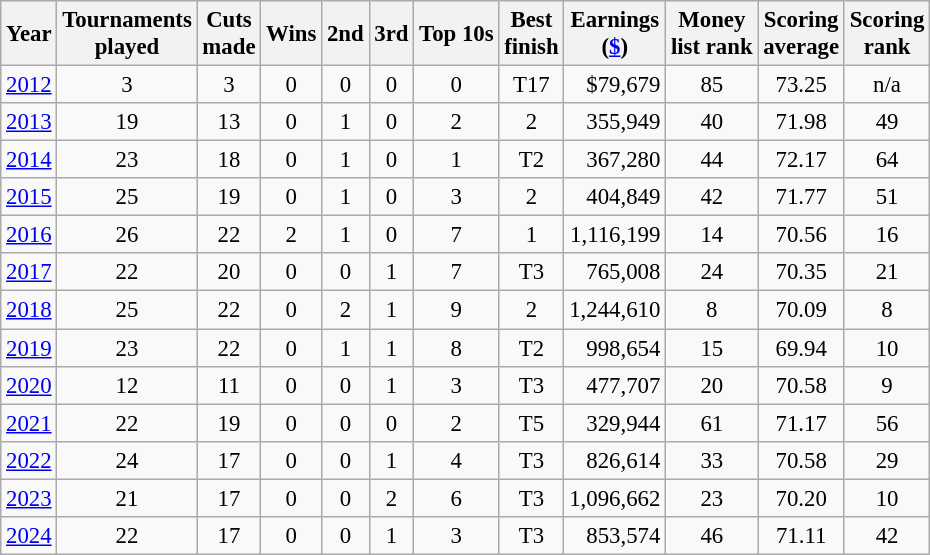<table class="wikitable" style="text-align:center; font-size: 95%;">
<tr>
<th>Year</th>
<th>Tournaments <br>played</th>
<th>Cuts <br>made</th>
<th>Wins</th>
<th>2nd</th>
<th>3rd</th>
<th>Top 10s</th>
<th>Best <br>finish</th>
<th>Earnings<br>(<a href='#'>$</a>)</th>
<th>Money <br>list rank</th>
<th>Scoring <br>average</th>
<th>Scoring<br>rank</th>
</tr>
<tr>
<td><a href='#'>2012</a></td>
<td>3</td>
<td>3</td>
<td>0</td>
<td>0</td>
<td>0</td>
<td>0</td>
<td>T17</td>
<td align="right">$79,679</td>
<td>85</td>
<td>73.25</td>
<td>n/a</td>
</tr>
<tr>
<td><a href='#'>2013</a></td>
<td>19</td>
<td>13</td>
<td>0</td>
<td>1</td>
<td>0</td>
<td>2</td>
<td>2</td>
<td align="right">355,949</td>
<td>40</td>
<td>71.98</td>
<td>49</td>
</tr>
<tr>
<td><a href='#'>2014</a></td>
<td>23</td>
<td>18</td>
<td>0</td>
<td>1</td>
<td>0</td>
<td>1</td>
<td>T2</td>
<td align="right">367,280</td>
<td>44</td>
<td>72.17</td>
<td>64</td>
</tr>
<tr>
<td><a href='#'>2015</a></td>
<td>25</td>
<td>19</td>
<td>0</td>
<td>1</td>
<td>0</td>
<td>3</td>
<td>2</td>
<td align="right">404,849</td>
<td>42</td>
<td>71.77</td>
<td>51</td>
</tr>
<tr>
<td><a href='#'>2016</a></td>
<td>26</td>
<td>22</td>
<td>2</td>
<td>1</td>
<td>0</td>
<td>7</td>
<td>1</td>
<td align="right">1,116,199</td>
<td>14</td>
<td>70.56</td>
<td>16</td>
</tr>
<tr>
<td><a href='#'>2017</a></td>
<td>22</td>
<td>20</td>
<td>0</td>
<td>0</td>
<td>1</td>
<td>7</td>
<td>T3</td>
<td align=right>765,008</td>
<td>24</td>
<td>70.35</td>
<td>21</td>
</tr>
<tr>
<td><a href='#'>2018</a></td>
<td>25</td>
<td>22</td>
<td>0</td>
<td>2</td>
<td>1</td>
<td>9</td>
<td>2</td>
<td align=right>1,244,610</td>
<td>8</td>
<td>70.09</td>
<td>8</td>
</tr>
<tr>
<td><a href='#'>2019</a></td>
<td>23</td>
<td>22</td>
<td>0</td>
<td>1</td>
<td>1</td>
<td>8</td>
<td>T2</td>
<td align=right>998,654</td>
<td>15</td>
<td>69.94</td>
<td>10</td>
</tr>
<tr>
<td><a href='#'>2020</a></td>
<td>12</td>
<td>11</td>
<td>0</td>
<td>0</td>
<td>1</td>
<td>3</td>
<td>T3</td>
<td align=right>477,707</td>
<td>20</td>
<td>70.58</td>
<td>9</td>
</tr>
<tr>
<td><a href='#'>2021</a></td>
<td>22</td>
<td>19</td>
<td>0</td>
<td>0</td>
<td>0</td>
<td>2</td>
<td>T5</td>
<td align=right>329,944</td>
<td>61</td>
<td>71.17</td>
<td>56</td>
</tr>
<tr>
<td><a href='#'>2022</a></td>
<td>24</td>
<td>17</td>
<td>0</td>
<td>0</td>
<td>1</td>
<td>4</td>
<td>T3</td>
<td align=right>826,614</td>
<td>33</td>
<td>70.58</td>
<td>29</td>
</tr>
<tr>
<td><a href='#'>2023</a></td>
<td>21</td>
<td>17</td>
<td>0</td>
<td>0</td>
<td>2</td>
<td>6</td>
<td>T3</td>
<td align=right>1,096,662</td>
<td>23</td>
<td>70.20</td>
<td>10</td>
</tr>
<tr>
<td><a href='#'>2024</a></td>
<td>22</td>
<td>17</td>
<td>0</td>
<td>0</td>
<td>1</td>
<td>3</td>
<td>T3</td>
<td align=right>853,574</td>
<td>46</td>
<td>71.11</td>
<td>42</td>
</tr>
</table>
